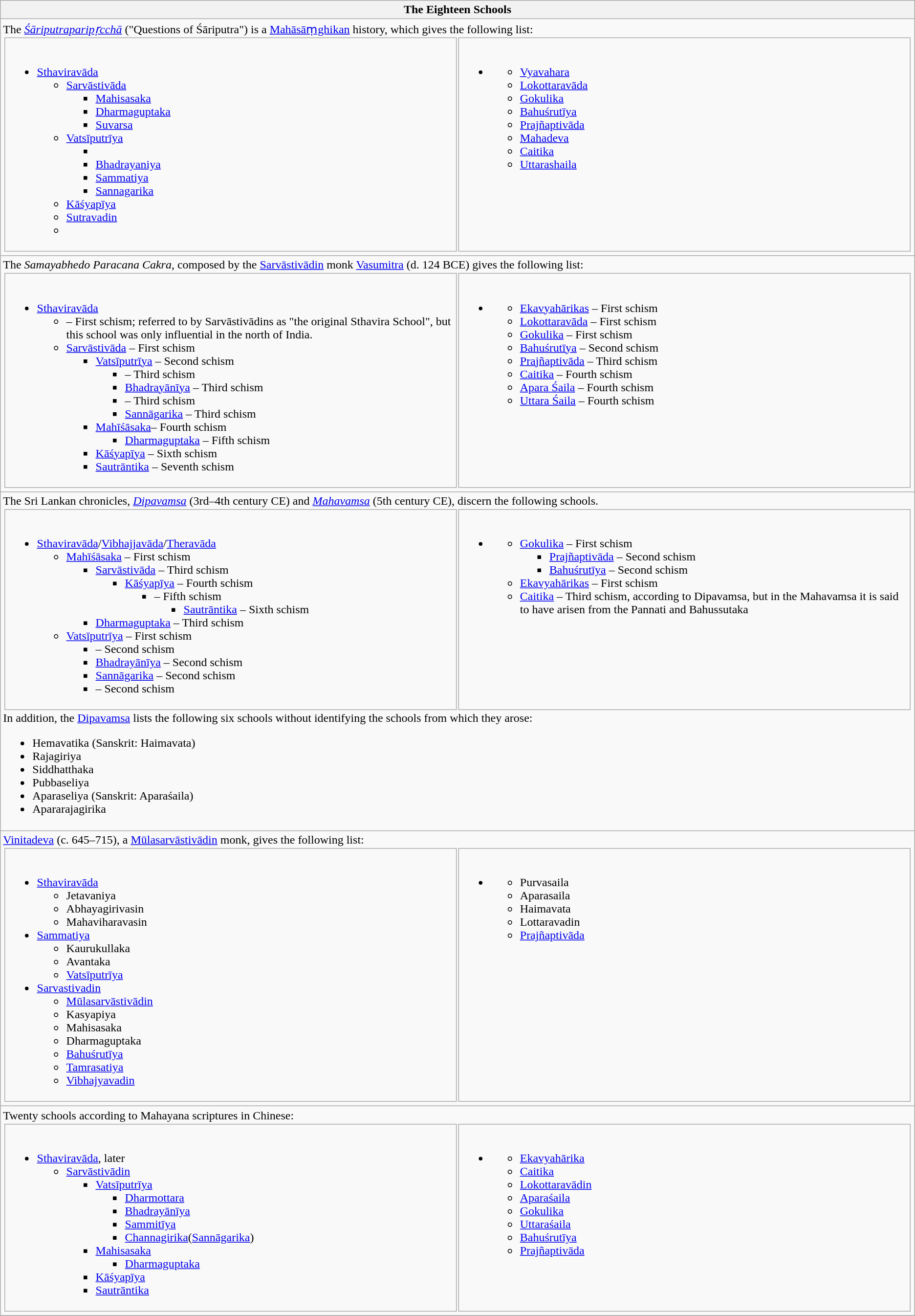<table class="wikitable floatright mw-collapsible mw-collapsed">
<tr>
<th>The Eighteen Schools</th>
</tr>
<tr>
<td>The <em><a href='#'>Śāriputraparipṛcchā</a></em> ("Questions of Śāriputra") is a <a href='#'>Mahāsāṃghikan</a> history, which gives the following list:<br><table width="100%">
<tr valign="top">
<td width="50%"><br><ul><li><a href='#'>Sthaviravāda</a><ul><li><a href='#'>Sarvāstivāda</a><ul><li><a href='#'>Mahisasaka</a></li><li><a href='#'>Dharmaguptaka</a></li><li><a href='#'>Suvarsa</a></li></ul></li><li><a href='#'>Vatsīputrīya</a><ul><li></li><li><a href='#'>Bhadrayaniya</a></li><li><a href='#'>Sammatiya</a></li><li><a href='#'>Sannagarika</a></li></ul></li><li><a href='#'>Kāśyapīya</a></li><li><a href='#'>Sutravadin</a></li><li></li></ul></li></ul></td>
<td width="50%"><br><ul><li><a href='#'></a><ul><li><a href='#'>Vyavahara</a></li><li><a href='#'>Lokottaravāda</a></li><li><a href='#'>Gokulika</a></li><li><a href='#'>Bahuśrutīya</a></li><li><a href='#'>Prajñaptivāda</a></li><li><a href='#'>Mahadeva</a></li><li><a href='#'>Caitika</a></li><li><a href='#'>Uttarashaila</a></li></ul></li></ul></td>
</tr>
</table>
</td>
</tr>
<tr>
<td>The <em>Samayabhedo Paracana Cakra</em>, composed by the <a href='#'>Sarvāstivādin</a> monk <a href='#'>Vasumitra</a> (d. 124 BCE) gives the following list:<br><table width="100%">
<tr valign="top">
<td width="50%"><br><ul><li><a href='#'>Sthaviravāda</a><ul><li> – First schism; referred to by Sarvāstivādins as "the original Sthavira School", but this school was only influential in the north of India.</li><li><a href='#'>Sarvāstivāda</a> – First schism<ul><li><a href='#'>Vatsīputrīya</a> – Second schism<ul><li>  – Third schism</li><li><a href='#'>Bhadrayānīya</a> – Third schism</li><li><a href='#'></a> – Third schism</li><li><a href='#'>Sannāgarika</a> – Third schism</li></ul></li><li><a href='#'>Mahīśāsaka</a>– Fourth schism<ul><li><a href='#'>Dharmaguptaka</a> – Fifth schism</li></ul></li><li><a href='#'>Kāśyapīya</a> – Sixth schism</li><li><a href='#'>Sautrāntika</a> – Seventh schism</li></ul></li></ul></li></ul></td>
<td width="50%"><br><ul><li><a href='#'></a><ul><li><a href='#'>Ekavyahārikas</a> – First schism</li><li><a href='#'>Lokottaravāda</a> – First schism</li><li><a href='#'>Gokulika</a> – First schism</li><li><a href='#'>Bahuśrutīya</a> – Second schism</li><li><a href='#'>Prajñaptivāda</a> – Third schism</li><li><a href='#'>Caitika</a> – Fourth schism</li><li><a href='#'>Apara Śaila</a> – Fourth schism</li><li><a href='#'>Uttara Śaila</a> – Fourth schism</li></ul></li></ul></td>
</tr>
</table>
</td>
</tr>
<tr>
<td>The Sri Lankan chronicles, <em><a href='#'>Dipavamsa</a></em> (3rd–4th century CE) and <em><a href='#'>Mahavamsa</a></em> (5th century CE), discern the following schools.<br><table width="100%">
<tr valign="top">
<td width="50%"><br><ul><li><a href='#'>Sthaviravāda</a>/<a href='#'>Vibhajjavāda</a>/<a href='#'>Theravāda</a><ul><li><a href='#'>Mahīśāsaka</a> – First schism<ul><li><a href='#'>Sarvāstivāda</a> – Third schism<ul><li><a href='#'>Kāśyapīya</a> – Fourth schism<ul><li> – Fifth schism<ul><li><a href='#'>Sautrāntika</a> – Sixth schism</li></ul></li></ul></li></ul></li><li><a href='#'>Dharmaguptaka</a>  – Third schism</li></ul></li><li><a href='#'>Vatsīputrīya</a> – First schism<ul><li> – Second schism</li><li><a href='#'>Bhadrayānīya</a> – Second schism</li><li><a href='#'>Sannāgarika</a> – Second schism</li><li><a href='#'></a> – Second schism</li></ul></li></ul></li></ul></td>
<td width="50%"><br><ul><li><a href='#'></a><ul><li><a href='#'>Gokulika</a> – First schism<ul><li><a href='#'>Prajñaptivāda</a> – Second schism</li><li><a href='#'>Bahuśrutīya</a> – Second schism</li></ul></li><li><a href='#'>Ekavyahārikas</a> – First schism</li><li><a href='#'>Caitika</a> – Third schism, according to Dipavamsa, but in the Mahavamsa it is said to have arisen from the Pannati and Bahussutaka</li></ul></li></ul></td>
</tr>
</table>
In addition, the <a href='#'>Dipavamsa</a> lists the following six schools without identifying the schools from which they arose:<ul><li>Hemavatika (Sanskrit: Haimavata)</li><li>Rajagiriya</li><li>Siddhatthaka</li><li>Pubbaseliya</li><li>Aparaseliya (Sanskrit: Aparaśaila)</li><li>Apararajagirika</li></ul></td>
</tr>
<tr>
<td><a href='#'>Vinitadeva</a> (c. 645–715), a <a href='#'>Mūlasarvāstivādin</a> monk, gives the following list:<br><table width="100%">
<tr valign="top">
<td width="50%"><br><ul><li><a href='#'>Sthaviravāda</a><ul><li>Jetavaniya</li><li>Abhayagirivasin</li><li>Mahaviharavasin</li></ul></li><li><a href='#'>Sammatiya</a><ul><li>Kaurukullaka</li><li>Avantaka</li><li><a href='#'>Vatsīputrīya</a></li></ul></li><li><a href='#'>Sarvastivadin</a><ul><li><a href='#'>Mūlasarvāstivādin</a></li><li>Kasyapiya</li><li>Mahisasaka</li><li>Dharmaguptaka</li><li><a href='#'>Bahuśrutīya</a></li><li><a href='#'>Tamrasatiya</a></li><li><a href='#'>Vibhajyavadin</a></li></ul></li></ul></td>
<td width="50%"><br><ul><li><a href='#'></a><ul><li>Purvasaila</li><li>Aparasaila</li><li>Haimavata</li><li>Lottaravadin</li><li><a href='#'>Prajñaptivāda</a></li></ul></li></ul></td>
</tr>
</table>
</td>
</tr>
<tr>
<td>Twenty schools according to Mahayana scriptures in Chinese:<br><table width="100%">
<tr valign="top">
<td width="50%"><br><ul><li><a href='#'>Sthaviravāda</a>, later <ul><li><a href='#'>Sarvāstivādin</a><ul><li><a href='#'>Vatsīputrīya</a><ul><li><a href='#'>Dharmottara</a></li><li><a href='#'>Bhadrayānīya</a></li><li><a href='#'>Sammitīya</a></li><li><a href='#'>Channagirika</a>(<a href='#'>Sannāgarika</a>)</li></ul></li><li><a href='#'>Mahisasaka</a><ul><li><a href='#'>Dharmaguptaka</a></li></ul></li><li><a href='#'>Kāśyapīya</a></li><li><a href='#'>Sautrāntika</a></li></ul></li></ul></li></ul></td>
<td width="50%"><br><ul><li><a href='#'></a><ul><li><a href='#'>Ekavyahārika</a></li><li><a href='#'>Caitika</a></li><li><a href='#'>Lokottaravādin</a></li><li><a href='#'>Aparaśaila</a></li><li><a href='#'>Gokulika</a></li><li><a href='#'>Uttaraśaila</a></li><li><a href='#'>Bahuśrutīya</a></li><li><a href='#'>Prajñaptivāda</a></li></ul></li></ul></td>
</tr>
</table>
</td>
</tr>
<tr>
</tr>
</table>
